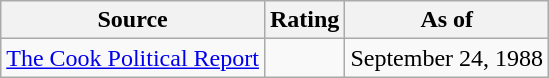<table class="wikitable" style="text-align:center">
<tr>
<th>Source</th>
<th>Rating</th>
<th>As of</th>
</tr>
<tr>
<td align="left"><a href='#'>The Cook Political Report</a></td>
<td></td>
<td>September 24, 1988</td>
</tr>
</table>
